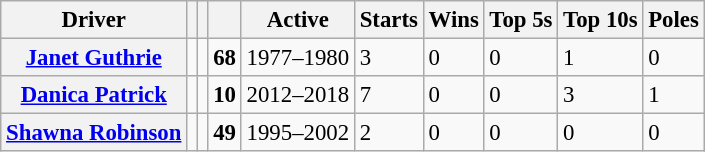<table class="wikitable sortable mw-collapsible mw-collapsed" style="font-size: 95%;">
<tr>
<th>Driver</th>
<th></th>
<th></th>
<th></th>
<th>Active</th>
<th>Starts</th>
<th>Wins</th>
<th>Top 5s</th>
<th>Top 10s</th>
<th>Poles</th>
</tr>
<tr>
<th><a href='#'>Janet Guthrie</a></th>
<td></td>
<td align=center></td>
<td align=center><strong>68</strong></td>
<td>1977–1980</td>
<td>3</td>
<td>0</td>
<td>0</td>
<td>1</td>
<td>0</td>
</tr>
<tr>
<th><a href='#'>Danica Patrick</a></th>
<td></td>
<td align=center></td>
<td align=center><strong>10</strong></td>
<td>2012–2018</td>
<td>7</td>
<td>0</td>
<td>0</td>
<td>3</td>
<td>1</td>
</tr>
<tr>
<th><a href='#'>Shawna Robinson</a></th>
<td></td>
<td align=center></td>
<td align=center><strong>49</strong></td>
<td>1995–2002</td>
<td>2</td>
<td>0</td>
<td>0</td>
<td>0</td>
<td>0</td>
</tr>
</table>
